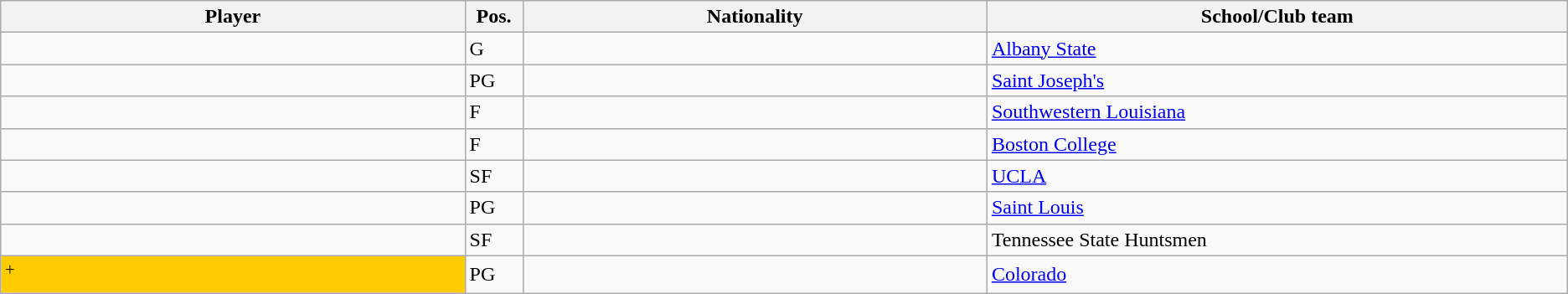<table class="wikitable sortable sortable">
<tr>
<th style="width:16%;">Player</th>
<th style="width:1%;">Pos.</th>
<th style="width:16%;">Nationality</th>
<th style="width:20%;">School/Club team</th>
</tr>
<tr>
<td></td>
<td>G</td>
<td></td>
<td><a href='#'>Albany State</a> </td>
</tr>
<tr>
<td></td>
<td>PG</td>
<td></td>
<td><a href='#'>Saint Joseph's</a> </td>
</tr>
<tr>
<td></td>
<td>F</td>
<td></td>
<td><a href='#'>Southwestern Louisiana</a> </td>
</tr>
<tr>
<td></td>
<td>F</td>
<td></td>
<td><a href='#'>Boston College</a> </td>
</tr>
<tr>
<td></td>
<td>SF</td>
<td></td>
<td><a href='#'>UCLA</a> </td>
</tr>
<tr>
<td></td>
<td>PG</td>
<td></td>
<td><a href='#'>Saint Louis</a> </td>
</tr>
<tr>
<td></td>
<td>SF</td>
<td></td>
<td>Tennessee State Huntsmen </td>
</tr>
<tr>
<td bgcolor="FFCC00"><sup>+</sup></td>
<td>PG</td>
<td></td>
<td><a href='#'>Colorado</a> </td>
</tr>
</table>
